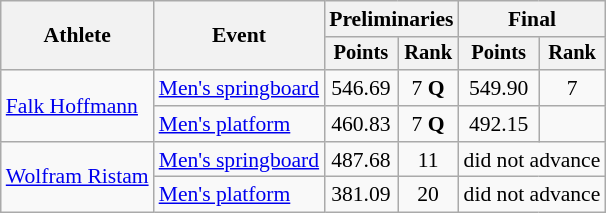<table class=wikitable style="font-size:90%;">
<tr>
<th rowspan="2">Athlete</th>
<th rowspan="2">Event</th>
<th colspan="2">Preliminaries</th>
<th colspan="2">Final</th>
</tr>
<tr style="font-size:95%">
<th>Points</th>
<th>Rank</th>
<th>Points</th>
<th>Rank</th>
</tr>
<tr align=center>
<td align=left  rowspan=2><a href='#'>Falk Hoffmann</a></td>
<td align=left><a href='#'>Men's springboard</a></td>
<td>546.69</td>
<td>7 <strong>Q</strong></td>
<td>549.90</td>
<td>7</td>
</tr>
<tr align=center>
<td align=left><a href='#'>Men's platform</a></td>
<td>460.83</td>
<td>7 <strong>Q</strong></td>
<td>492.15</td>
<td></td>
</tr>
<tr align=center>
<td align=left  rowspan=2><a href='#'>Wolfram Ristam</a></td>
<td align=left><a href='#'>Men's springboard</a></td>
<td>487.68</td>
<td>11</td>
<td colspan=2>did not advance</td>
</tr>
<tr align=center>
<td align=left><a href='#'>Men's platform</a></td>
<td>381.09</td>
<td>20</td>
<td colspan=2>did not advance</td>
</tr>
</table>
